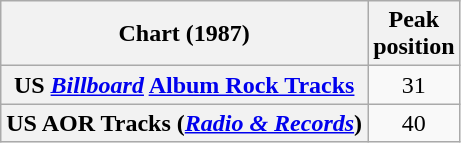<table class="wikitable plainrowheaders" style="text-align:center">
<tr>
<th>Chart (1987)</th>
<th>Peak<br>position</th>
</tr>
<tr>
<th scope="row">US <em><a href='#'>Billboard</a></em> <a href='#'>Album Rock Tracks</a></th>
<td>31</td>
</tr>
<tr>
<th scope="row">US AOR Tracks (<em><a href='#'>Radio & Records</a></em>)</th>
<td>40</td>
</tr>
</table>
